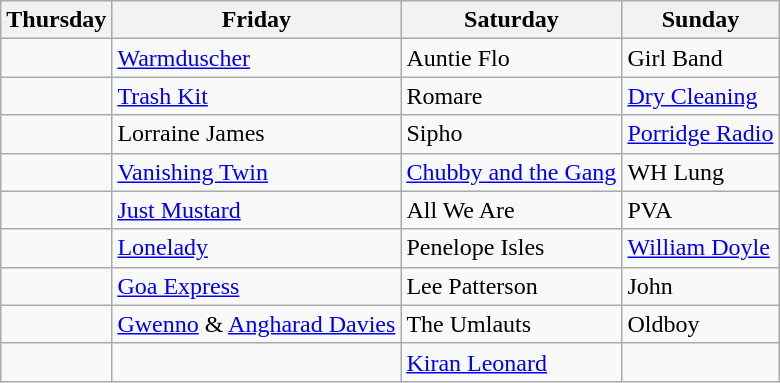<table class="wikitable">
<tr>
<th>Thursday</th>
<th>Friday</th>
<th>Saturday</th>
<th>Sunday</th>
</tr>
<tr>
<td></td>
<td><a href='#'>Warmduscher</a></td>
<td>Auntie Flo</td>
<td>Girl Band</td>
</tr>
<tr>
<td></td>
<td><a href='#'>Trash Kit</a></td>
<td>Romare</td>
<td><a href='#'>Dry Cleaning</a></td>
</tr>
<tr>
<td></td>
<td>Lorraine James</td>
<td>Sipho</td>
<td><a href='#'>Porridge Radio</a></td>
</tr>
<tr>
<td></td>
<td><a href='#'>Vanishing Twin</a></td>
<td><a href='#'>Chubby and the Gang</a></td>
<td>WH Lung</td>
</tr>
<tr>
<td></td>
<td><a href='#'>Just Mustard</a></td>
<td>All We Are</td>
<td>PVA</td>
</tr>
<tr>
<td></td>
<td><a href='#'>Lonelady</a></td>
<td>Penelope Isles</td>
<td><a href='#'>William Doyle</a></td>
</tr>
<tr>
<td></td>
<td><a href='#'>Goa Express</a></td>
<td>Lee Patterson</td>
<td>John</td>
</tr>
<tr>
<td></td>
<td><a href='#'>Gwenno</a> & <a href='#'>Angharad Davies</a></td>
<td>The Umlauts</td>
<td>Oldboy</td>
</tr>
<tr>
<td></td>
<td></td>
<td><a href='#'>Kiran Leonard</a><br></td>
<td></td>
</tr>
</table>
